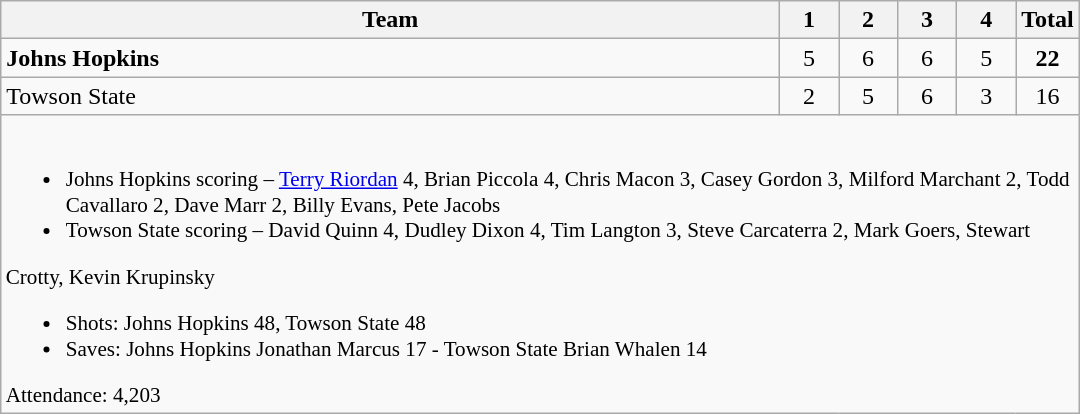<table class="wikitable" style="text-align:center; max-width:45em">
<tr>
<th>Team</th>
<th style="width:2em">1</th>
<th style="width:2em">2</th>
<th style="width:2em">3</th>
<th style="width:2em">4</th>
<th style="width:2em">Total</th>
</tr>
<tr>
<td style="text-align:left"><strong>Johns Hopkins</strong></td>
<td>5</td>
<td>6</td>
<td>6</td>
<td>5</td>
<td><strong>22</strong></td>
</tr>
<tr>
<td style="text-align:left">Towson State</td>
<td>2</td>
<td>5</td>
<td>6</td>
<td>3</td>
<td>16</td>
</tr>
<tr>
<td colspan=6 style="text-align:left; font-size:88%;"><br><ul><li>Johns Hopkins scoring – <a href='#'>Terry Riordan</a> 4, Brian Piccola 4, Chris Macon 3, Casey Gordon 3, Milford Marchant 2, Todd Cavallaro 2, Dave Marr 2, Billy Evans, Pete Jacobs</li><li>Towson State scoring – David Quinn 4, Dudley Dixon 4, Tim Langton 3, Steve Carcaterra 2, Mark Goers, Stewart</li></ul>Crotty, Kevin Krupinsky<ul><li>Shots: Johns Hopkins 48, Towson State 48</li><li>Saves: Johns Hopkins Jonathan Marcus 17 - Towson State Brian Whalen 14</li></ul>Attendance: 4,203
</td>
</tr>
</table>
